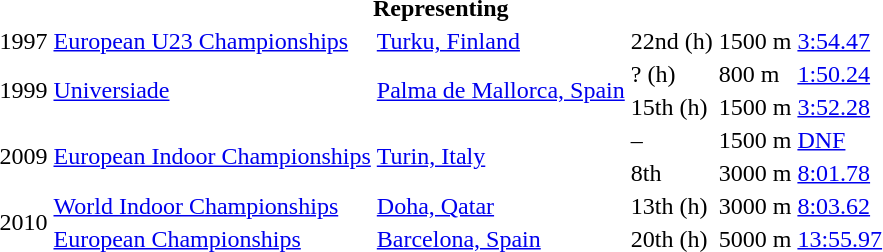<table>
<tr>
<th colspan="6">Representing </th>
</tr>
<tr>
<td>1997</td>
<td><a href='#'>European U23 Championships</a></td>
<td><a href='#'>Turku, Finland</a></td>
<td>22nd (h)</td>
<td>1500 m</td>
<td><a href='#'>3:54.47</a></td>
</tr>
<tr>
<td rowspan=2>1999</td>
<td rowspan=2><a href='#'>Universiade</a></td>
<td rowspan=2><a href='#'>Palma de Mallorca, Spain</a></td>
<td>? (h)</td>
<td>800 m</td>
<td><a href='#'>1:50.24</a></td>
</tr>
<tr>
<td>15th (h)</td>
<td>1500 m</td>
<td><a href='#'>3:52.28</a></td>
</tr>
<tr>
<td rowspan=2>2009</td>
<td rowspan=2><a href='#'>European Indoor Championships</a></td>
<td rowspan=2><a href='#'>Turin, Italy</a></td>
<td>–</td>
<td>1500 m</td>
<td><a href='#'>DNF</a></td>
</tr>
<tr>
<td>8th</td>
<td>3000 m</td>
<td><a href='#'>8:01.78</a></td>
</tr>
<tr>
<td rowspan=2>2010</td>
<td><a href='#'>World Indoor Championships</a></td>
<td><a href='#'>Doha, Qatar</a></td>
<td>13th (h)</td>
<td>3000 m</td>
<td><a href='#'>8:03.62</a></td>
</tr>
<tr>
<td><a href='#'>European Championships</a></td>
<td><a href='#'>Barcelona, Spain</a></td>
<td>20th (h)</td>
<td>5000 m</td>
<td><a href='#'>13:55.97</a></td>
</tr>
</table>
